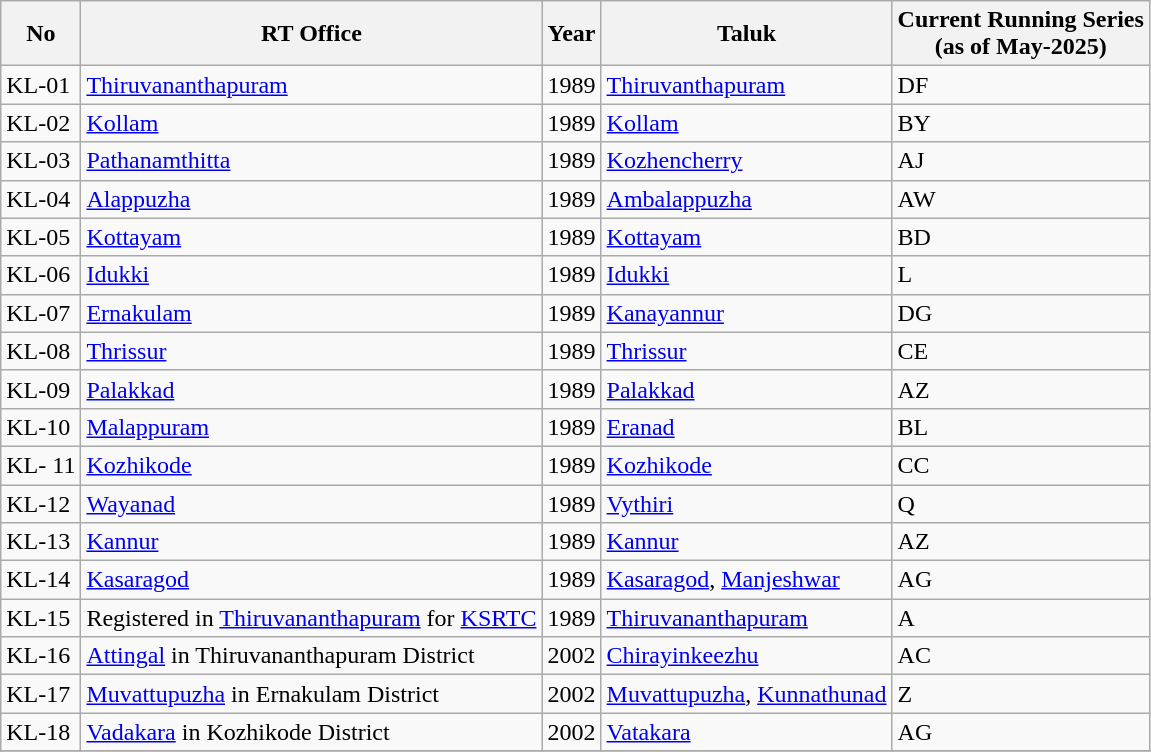<table class="wikitable sortable"  style="text-align: left;">
<tr>
<th>No</th>
<th>RT Office</th>
<th>Year</th>
<th>Taluk</th>
<th>Current Running Series<br>(as of May-2025)</th>
</tr>
<tr>
<td>KL-01</td>
<td><a href='#'>Thiruvananthapuram</a></td>
<td>1989</td>
<td><a href='#'>Thiruvanthapuram</a></td>
<td>DF</td>
</tr>
<tr>
<td>KL-02</td>
<td><a href='#'>Kollam</a></td>
<td>1989</td>
<td><a href='#'>Kollam</a></td>
<td>BY</td>
</tr>
<tr>
<td>KL-03</td>
<td><a href='#'>Pathanamthitta</a></td>
<td>1989</td>
<td><a href='#'>Kozhencherry</a></td>
<td>AJ</td>
</tr>
<tr>
<td>KL-04</td>
<td><a href='#'>Alappuzha</a></td>
<td>1989</td>
<td><a href='#'>Ambalappuzha</a></td>
<td>AW</td>
</tr>
<tr>
<td>KL-05</td>
<td><a href='#'>Kottayam</a></td>
<td>1989</td>
<td><a href='#'>Kottayam</a></td>
<td>BD</td>
</tr>
<tr>
<td>KL-06</td>
<td><a href='#'>Idukki</a></td>
<td>1989</td>
<td><a href='#'>Idukki</a></td>
<td>L</td>
</tr>
<tr>
<td>KL-07</td>
<td><a href='#'>Ernakulam</a></td>
<td>1989</td>
<td><a href='#'>Kanayannur</a></td>
<td>DG</td>
</tr>
<tr>
<td>KL-08</td>
<td><a href='#'>Thrissur</a></td>
<td>1989</td>
<td><a href='#'>Thrissur</a></td>
<td>CE</td>
</tr>
<tr>
<td>KL-09</td>
<td><a href='#'>Palakkad</a></td>
<td>1989</td>
<td><a href='#'>Palakkad</a></td>
<td>AZ</td>
</tr>
<tr>
<td>KL-10</td>
<td><a href='#'>Malappuram</a></td>
<td>1989</td>
<td><a href='#'>Eranad</a></td>
<td>BL</td>
</tr>
<tr>
<td>KL- 11</td>
<td><a href='#'>Kozhikode</a></td>
<td>1989</td>
<td><a href='#'>Kozhikode</a></td>
<td>CC</td>
</tr>
<tr>
<td>KL-12</td>
<td><a href='#'>Wayanad</a></td>
<td>1989</td>
<td><a href='#'>Vythiri</a></td>
<td>Q</td>
</tr>
<tr>
<td>KL-13</td>
<td><a href='#'>Kannur</a></td>
<td>1989</td>
<td><a href='#'>Kannur</a></td>
<td>AZ</td>
</tr>
<tr>
<td>KL-14</td>
<td><a href='#'>Kasaragod</a></td>
<td>1989</td>
<td><a href='#'>Kasaragod</a>, <a href='#'>Manjeshwar</a></td>
<td>AG</td>
</tr>
<tr>
<td>KL-15</td>
<td>Registered in <a href='#'>Thiruvananthapuram</a> for <a href='#'>KSRTC</a></td>
<td>1989</td>
<td><a href='#'>Thiruvananthapuram</a></td>
<td>A</td>
</tr>
<tr>
<td>KL-16</td>
<td><a href='#'>Attingal</a> in Thiruvananthapuram District</td>
<td>2002</td>
<td><a href='#'>Chirayinkeezhu</a></td>
<td>AC</td>
</tr>
<tr>
<td>KL-17</td>
<td><a href='#'>Muvattupuzha</a> in Ernakulam District</td>
<td>2002</td>
<td><a href='#'>Muvattupuzha</a>, <a href='#'>Kunnathunad</a></td>
<td>Z</td>
</tr>
<tr>
<td>KL-18</td>
<td><a href='#'>Vadakara</a> in Kozhikode District</td>
<td>2002</td>
<td><a href='#'>Vatakara</a></td>
<td>AG</td>
</tr>
<tr>
</tr>
</table>
